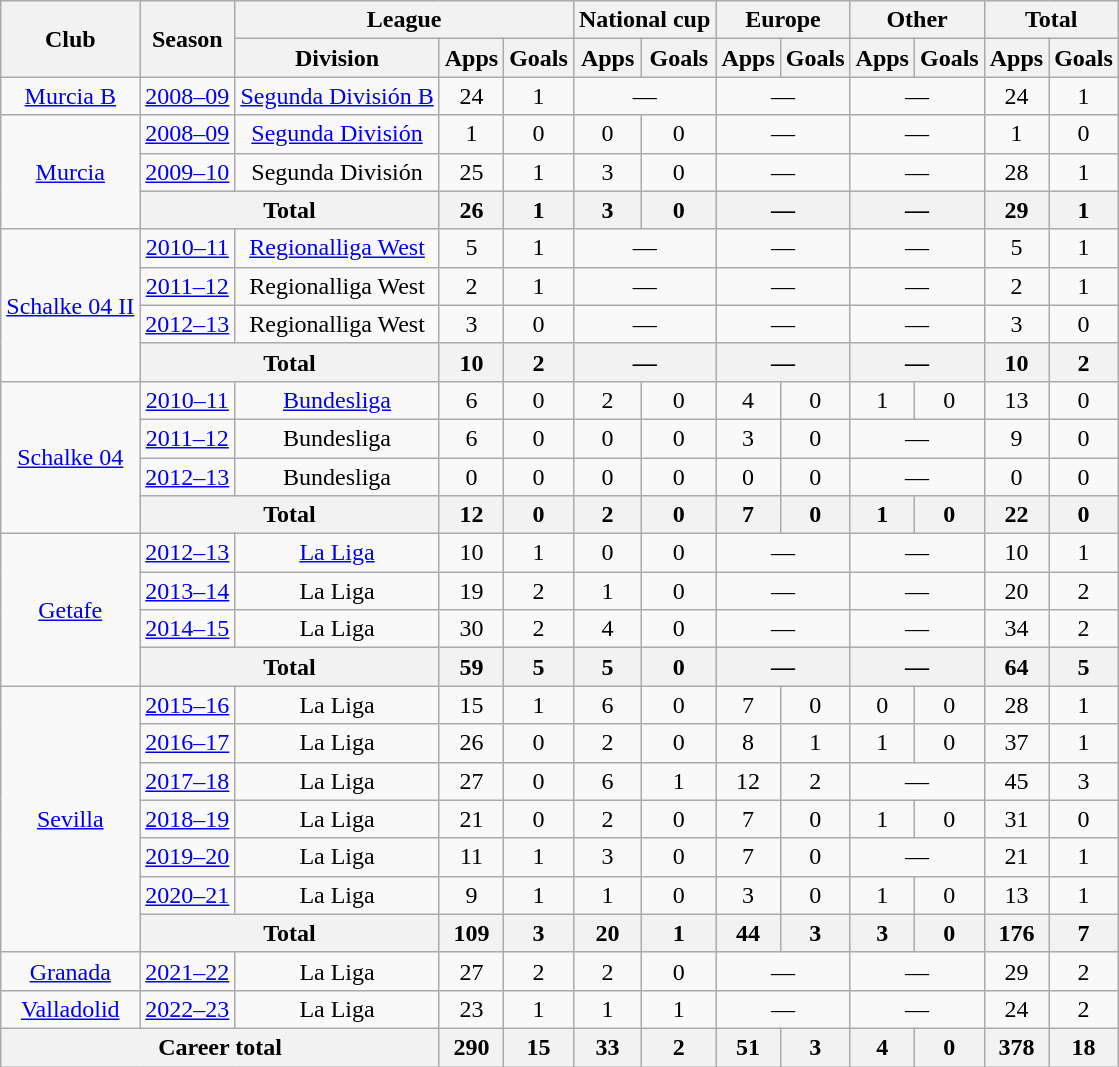<table class="wikitable" style="text-align: center">
<tr>
<th rowspan="2">Club</th>
<th rowspan="2">Season</th>
<th colspan="3">League</th>
<th colspan="2">National cup</th>
<th colspan="2">Europe</th>
<th colspan="2">Other</th>
<th colspan="2">Total</th>
</tr>
<tr>
<th>Division</th>
<th>Apps</th>
<th>Goals</th>
<th>Apps</th>
<th>Goals</th>
<th>Apps</th>
<th>Goals</th>
<th>Apps</th>
<th>Goals</th>
<th>Apps</th>
<th>Goals</th>
</tr>
<tr>
<td><a href='#'>Murcia B</a></td>
<td><a href='#'>2008–09</a></td>
<td><a href='#'>Segunda División B</a></td>
<td>24</td>
<td>1</td>
<td colspan="2">—</td>
<td colspan="2">—</td>
<td colspan="2">—</td>
<td>24</td>
<td>1</td>
</tr>
<tr>
<td rowspan="3"><a href='#'>Murcia</a></td>
<td><a href='#'>2008–09</a></td>
<td><a href='#'>Segunda División</a></td>
<td>1</td>
<td>0</td>
<td>0</td>
<td>0</td>
<td colspan="2">—</td>
<td colspan="2">—</td>
<td>1</td>
<td>0</td>
</tr>
<tr>
<td><a href='#'>2009–10</a></td>
<td>Segunda División</td>
<td>25</td>
<td>1</td>
<td>3</td>
<td>0</td>
<td colspan="2">—</td>
<td colspan="2">—</td>
<td>28</td>
<td>1</td>
</tr>
<tr>
<th colspan="2">Total</th>
<th>26</th>
<th>1</th>
<th>3</th>
<th>0</th>
<th colspan="2">—</th>
<th colspan="2">—</th>
<th>29</th>
<th>1</th>
</tr>
<tr>
<td rowspan=4><a href='#'>Schalke 04 II</a></td>
<td><a href='#'>2010–11</a></td>
<td><a href='#'>Regionalliga West</a></td>
<td>5</td>
<td>1</td>
<td colspan="2">—</td>
<td colspan="2">—</td>
<td colspan="2">—</td>
<td>5</td>
<td>1</td>
</tr>
<tr>
<td><a href='#'>2011–12</a></td>
<td>Regionalliga West</td>
<td>2</td>
<td>1</td>
<td colspan="2">—</td>
<td colspan="2">—</td>
<td colspan="2">—</td>
<td>2</td>
<td>1</td>
</tr>
<tr>
<td><a href='#'>2012–13</a></td>
<td>Regionalliga West</td>
<td>3</td>
<td>0</td>
<td colspan="2">—</td>
<td colspan="2">—</td>
<td colspan="2">—</td>
<td>3</td>
<td>0</td>
</tr>
<tr>
<th colspan="2">Total</th>
<th>10</th>
<th>2</th>
<th colspan="2">—</th>
<th colspan="2">—</th>
<th colspan="2">—</th>
<th>10</th>
<th>2</th>
</tr>
<tr>
<td rowspan=4><a href='#'>Schalke 04</a></td>
<td><a href='#'>2010–11</a></td>
<td><a href='#'>Bundesliga</a></td>
<td>6</td>
<td>0</td>
<td>2</td>
<td>0</td>
<td>4</td>
<td>0</td>
<td>1</td>
<td>0</td>
<td>13</td>
<td>0</td>
</tr>
<tr>
<td><a href='#'>2011–12</a></td>
<td>Bundesliga</td>
<td>6</td>
<td>0</td>
<td>0</td>
<td>0</td>
<td>3</td>
<td>0</td>
<td colspan="2">—</td>
<td>9</td>
<td>0</td>
</tr>
<tr>
<td><a href='#'>2012–13</a></td>
<td>Bundesliga</td>
<td>0</td>
<td>0</td>
<td>0</td>
<td>0</td>
<td>0</td>
<td>0</td>
<td colspan="2">—</td>
<td>0</td>
<td>0</td>
</tr>
<tr>
<th colspan="2">Total</th>
<th>12</th>
<th>0</th>
<th>2</th>
<th>0</th>
<th>7</th>
<th>0</th>
<th>1</th>
<th>0</th>
<th>22</th>
<th>0</th>
</tr>
<tr>
<td rowspan="4"><a href='#'>Getafe</a></td>
<td><a href='#'>2012–13</a></td>
<td><a href='#'>La Liga</a></td>
<td>10</td>
<td>1</td>
<td>0</td>
<td>0</td>
<td colspan="2">—</td>
<td colspan="2">—</td>
<td>10</td>
<td>1</td>
</tr>
<tr>
<td><a href='#'>2013–14</a></td>
<td>La Liga</td>
<td>19</td>
<td>2</td>
<td>1</td>
<td>0</td>
<td colspan="2">—</td>
<td colspan="2">—</td>
<td>20</td>
<td>2</td>
</tr>
<tr>
<td><a href='#'>2014–15</a></td>
<td>La Liga</td>
<td>30</td>
<td>2</td>
<td>4</td>
<td>0</td>
<td colspan="2">—</td>
<td colspan="2">—</td>
<td>34</td>
<td>2</td>
</tr>
<tr>
<th colspan="2">Total</th>
<th>59</th>
<th>5</th>
<th>5</th>
<th>0</th>
<th colspan="2">—</th>
<th colspan="2">—</th>
<th>64</th>
<th>5</th>
</tr>
<tr>
<td rowspan="7"><a href='#'>Sevilla</a></td>
<td><a href='#'>2015–16</a></td>
<td>La Liga</td>
<td>15</td>
<td>1</td>
<td>6</td>
<td>0</td>
<td>7</td>
<td>0</td>
<td>0</td>
<td>0</td>
<td>28</td>
<td>1</td>
</tr>
<tr>
<td><a href='#'>2016–17</a></td>
<td>La Liga</td>
<td>26</td>
<td>0</td>
<td>2</td>
<td>0</td>
<td>8</td>
<td>1</td>
<td>1</td>
<td>0</td>
<td>37</td>
<td>1</td>
</tr>
<tr>
<td><a href='#'>2017–18</a></td>
<td>La Liga</td>
<td>27</td>
<td>0</td>
<td>6</td>
<td>1</td>
<td>12</td>
<td>2</td>
<td colspan="2">—</td>
<td>45</td>
<td>3</td>
</tr>
<tr>
<td><a href='#'>2018–19</a></td>
<td>La Liga</td>
<td>21</td>
<td>0</td>
<td>2</td>
<td>0</td>
<td>7</td>
<td>0</td>
<td>1</td>
<td>0</td>
<td>31</td>
<td>0</td>
</tr>
<tr>
<td><a href='#'>2019–20</a></td>
<td>La Liga</td>
<td>11</td>
<td>1</td>
<td>3</td>
<td>0</td>
<td>7</td>
<td>0</td>
<td colspan="2">—</td>
<td>21</td>
<td>1</td>
</tr>
<tr>
<td><a href='#'>2020–21</a></td>
<td>La Liga</td>
<td>9</td>
<td>1</td>
<td>1</td>
<td>0</td>
<td>3</td>
<td>0</td>
<td>1</td>
<td>0</td>
<td>13</td>
<td>1</td>
</tr>
<tr>
<th colspan="2">Total</th>
<th>109</th>
<th>3</th>
<th>20</th>
<th>1</th>
<th>44</th>
<th>3</th>
<th>3</th>
<th>0</th>
<th>176</th>
<th>7</th>
</tr>
<tr>
<td><a href='#'>Granada</a></td>
<td><a href='#'>2021–22</a></td>
<td>La Liga</td>
<td>27</td>
<td>2</td>
<td>2</td>
<td>0</td>
<td colspan="2">—</td>
<td colspan="2">—</td>
<td>29</td>
<td>2</td>
</tr>
<tr>
<td><a href='#'>Valladolid</a></td>
<td><a href='#'>2022–23</a></td>
<td>La Liga</td>
<td>23</td>
<td>1</td>
<td>1</td>
<td>1</td>
<td colspan="2">—</td>
<td colspan="2">—</td>
<td>24</td>
<td>2</td>
</tr>
<tr>
<th colspan="3">Career total</th>
<th>290</th>
<th>15</th>
<th>33</th>
<th>2</th>
<th>51</th>
<th>3</th>
<th>4</th>
<th>0</th>
<th>378</th>
<th>18</th>
</tr>
</table>
